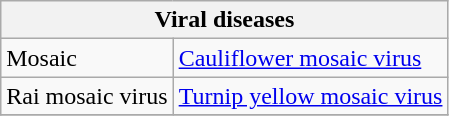<table class="wikitable" style="clear">
<tr>
<th colspan=2><strong>Viral diseases</strong><br></th>
</tr>
<tr>
<td>Mosaic</td>
<td><a href='#'>Cauliflower mosaic virus</a></td>
</tr>
<tr>
<td>Rai mosaic virus</td>
<td><a href='#'>Turnip yellow mosaic virus</a></td>
</tr>
<tr>
</tr>
</table>
